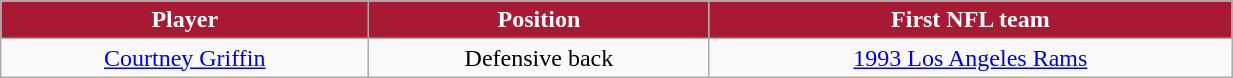<table class="wikitable" width="65%">
<tr align="center"  style="background:#A81933;color:#FFFFFF;">
<td><strong>Player</strong></td>
<td><strong>Position</strong></td>
<td><strong>First NFL team</strong></td>
</tr>
<tr align="center" bgcolor="">
<td><a href='#'>Courtney Griffin</a></td>
<td>Defensive back</td>
<td><a href='#'>1993 Los Angeles Rams</a></td>
</tr>
</table>
